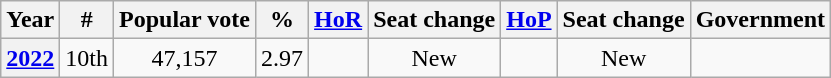<table class="wikitable" style="text-align:center">
<tr>
<th>Year</th>
<th>#</th>
<th>Popular vote</th>
<th>%</th>
<th><a href='#'>HoR</a></th>
<th>Seat change</th>
<th><a href='#'>HoP</a></th>
<th>Seat change</th>
<th>Government</th>
</tr>
<tr>
<th><a href='#'>2022</a></th>
<td>10th</td>
<td>47,157</td>
<td>2.97</td>
<td></td>
<td>New</td>
<td></td>
<td>New</td>
<td></td>
</tr>
</table>
